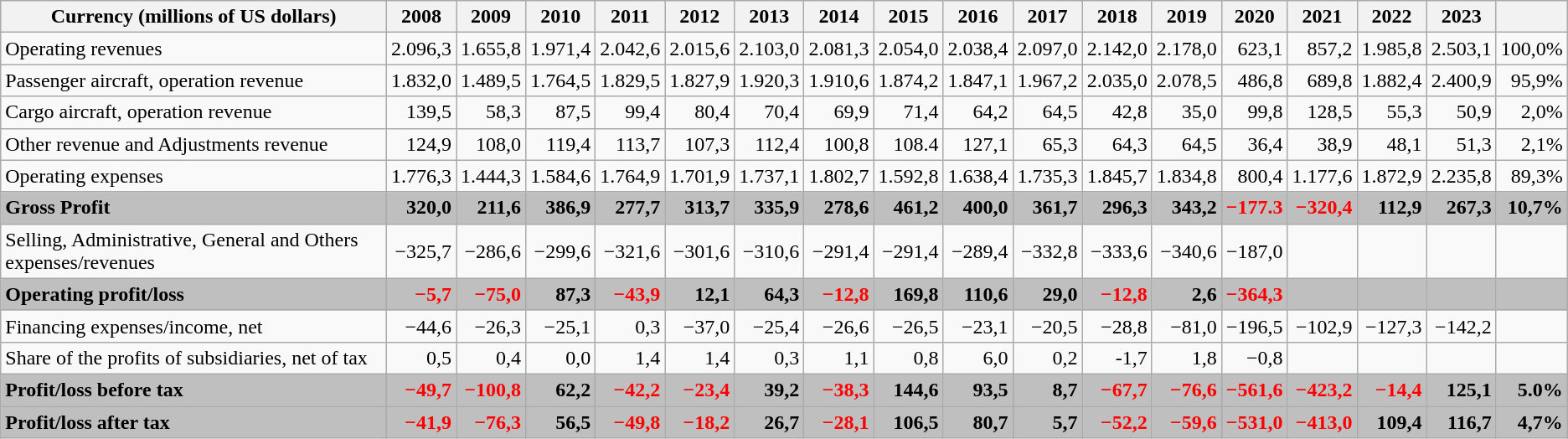<table class="wikitable" style="text-align: right">
<tr>
<th scope="col">Currency (millions of US dollars)</th>
<th scope="col">2008</th>
<th scope="col">2009</th>
<th scope="col">2010</th>
<th scope="col">2011</th>
<th scope="col">2012</th>
<th scope="col">2013</th>
<th scope="col">2014</th>
<th scope="col">2015</th>
<th>2016</th>
<th scope="col">2017</th>
<th>2018</th>
<th>2019</th>
<th>2020</th>
<th>2021</th>
<th>2022</th>
<th>2023</th>
<th></th>
</tr>
<tr>
<td style="text-align: left">Operating revenues</td>
<td>2.096,3</td>
<td>1.655,8</td>
<td>1.971,4</td>
<td>2.042,6</td>
<td>2.015,6</td>
<td>2.103,0</td>
<td>2.081,3</td>
<td>2.054,0</td>
<td>2.038,4</td>
<td>2.097,0</td>
<td>2.142,0</td>
<td>2.178,0</td>
<td>623,1</td>
<td>857,2</td>
<td>1.985,8</td>
<td>2.503,1</td>
<td>100,0%</td>
</tr>
<tr>
<td style="text-align: left">Passenger aircraft, operation revenue</td>
<td>1.832,0</td>
<td>1.489,5</td>
<td>1.764,5</td>
<td>1.829,5</td>
<td>1.827,9</td>
<td>1.920,3</td>
<td>1.910,6</td>
<td>1.874,2</td>
<td>1.847,1</td>
<td>1.967,2</td>
<td>2.035,0</td>
<td>2.078,5</td>
<td>486,8</td>
<td>689,8</td>
<td>1.882,4</td>
<td>2.400,9</td>
<td>95,9%</td>
</tr>
<tr>
<td style="text-align: left">Cargo aircraft, operation revenue</td>
<td>139,5</td>
<td>58,3</td>
<td>87,5</td>
<td>99,4</td>
<td>80,4</td>
<td>70,4</td>
<td>69,9</td>
<td>71,4</td>
<td>64,2</td>
<td>64,5</td>
<td>42,8</td>
<td>35,0</td>
<td>99,8</td>
<td>128,5</td>
<td>55,3</td>
<td>50,9</td>
<td>2,0%</td>
</tr>
<tr>
<td style="text-align: left">Other revenue and Adjustments revenue</td>
<td>124,9</td>
<td>108,0</td>
<td>119,4</td>
<td>113,7</td>
<td>107,3</td>
<td>112,4</td>
<td>100,8</td>
<td>108.4</td>
<td>127,1</td>
<td>65,3</td>
<td>64,3</td>
<td>64,5</td>
<td>36,4</td>
<td>38,9</td>
<td>48,1</td>
<td>51,3</td>
<td>2,1%</td>
</tr>
<tr>
<td style="text-align: left">Operating expenses</td>
<td>1.776,3</td>
<td>1.444,3</td>
<td>1.584,6</td>
<td>1.764,9</td>
<td>1.701,9</td>
<td>1.737,1</td>
<td>1.802,7</td>
<td>1.592,8</td>
<td>1.638,4</td>
<td>1.735,3</td>
<td>1.845,7</td>
<td>1.834,8</td>
<td>800,4</td>
<td>1.177,6</td>
<td>1.872,9</td>
<td>2.235,8</td>
<td>89,3%</td>
</tr>
<tr style="background-color:#BFBFBF; font-weight: bold">
<td style="text-align: left">Gross Profit</td>
<td>320,0</td>
<td>211,6</td>
<td>386,9</td>
<td>277,7</td>
<td>313,7</td>
<td>335,9</td>
<td>278,6</td>
<td>461,2</td>
<td>400,0</td>
<td>361,7</td>
<td>296,3</td>
<td>343,2</td>
<td style="color:red">−177.3</td>
<td style="color:red">−320,4</td>
<td>112,9</td>
<td>267,3</td>
<td>10,7%</td>
</tr>
<tr>
<td style="text-align: left">Selling, Administrative, General and Others expenses/revenues</td>
<td>−325,7</td>
<td>−286,6</td>
<td>−299,6</td>
<td>−321,6</td>
<td>−301,6</td>
<td>−310,6</td>
<td>−291,4</td>
<td>−291,4</td>
<td>−289,4</td>
<td>−332,8</td>
<td>−333,6</td>
<td>−340,6</td>
<td>−187,0</td>
<td></td>
<td></td>
<td></td>
<td></td>
</tr>
<tr style="background-color:#BFBFBF; font-weight: bold">
<td style="text-align: left">Operating profit/loss</td>
<td style="color:red">−5,7</td>
<td style="color:red">−75,0</td>
<td>87,3</td>
<td style="color:red">−43,9</td>
<td>12,1</td>
<td>64,3</td>
<td style="color:red">−12,8</td>
<td style="text-align:right;">169,8</td>
<td>110,6</td>
<td>29,0</td>
<td style="color:red">−12,8</td>
<td>2,6</td>
<td style="color:red">−364,3</td>
<td></td>
<td></td>
<td></td>
<td></td>
</tr>
<tr>
<td style="text-align: left">Financing expenses/income, net</td>
<td>−44,6</td>
<td>−26,3</td>
<td>−25,1</td>
<td>0,3</td>
<td>−37,0</td>
<td>−25,4</td>
<td>−26,6</td>
<td>−26,5</td>
<td>−23,1</td>
<td>−20,5</td>
<td>−28,8</td>
<td>−81,0</td>
<td>−196,5</td>
<td>−102,9</td>
<td>−127,3</td>
<td>−142,2</td>
<td></td>
</tr>
<tr>
<td style="text-align: left">Share of the profits of subsidiaries, net of tax</td>
<td>0,5</td>
<td>0,4</td>
<td>0,0</td>
<td>1,4</td>
<td>1,4</td>
<td>0,3</td>
<td>1,1</td>
<td>0,8</td>
<td>6,0</td>
<td>0,2</td>
<td>-1,7</td>
<td>1,8</td>
<td>−0,8</td>
<td></td>
<td></td>
<td></td>
<td></td>
</tr>
<tr style="background-color:#BFBFBF; font-weight: bold">
<td style="text-align: left">Profit/loss before tax</td>
<td style="color:red">−49,7</td>
<td style="color:red">−100,8</td>
<td>62,2</td>
<td style="color:red">−42,2</td>
<td style="color:red">−23,4</td>
<td>39,2</td>
<td style="color:red">−38,3</td>
<td>144,6</td>
<td>93,5</td>
<td>8,7</td>
<td style="color:red">−67,7</td>
<td style="color:red">−76,6</td>
<td style="color:red">−561,6</td>
<td style="color:red">−423,2</td>
<td style="color:red">−14,4</td>
<td>125,1</td>
<td>5.0%</td>
</tr>
<tr style="background-color:#BFBFBF; font-weight: bold">
<td style="text-align: left">Profit/loss after tax</td>
<td style="color:red">−41,9</td>
<td style="color:red">−76,3</td>
<td>56,5</td>
<td style="color:red">−49,8</td>
<td style="color:red">−18,2</td>
<td>26,7</td>
<td style="color:red">−28,1</td>
<td>106,5</td>
<td>80,7</td>
<td>5,7</td>
<td style="color:red">−52,2</td>
<td style="color:red">−59,6</td>
<td style="color:red">−531,0</td>
<td style="color:red">−413,0</td>
<td>109,4</td>
<td>116,7</td>
<td>4,7%</td>
</tr>
</table>
